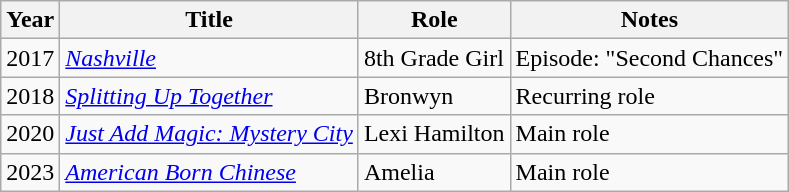<table class="wikitable sortable">
<tr>
<th>Year</th>
<th>Title</th>
<th>Role</th>
<th>Notes</th>
</tr>
<tr>
<td>2017</td>
<td><em><a href='#'>Nashville</a></em></td>
<td>8th Grade Girl</td>
<td>Episode: "Second Chances"</td>
</tr>
<tr>
<td>2018</td>
<td><em><a href='#'>Splitting Up Together</a></em></td>
<td>Bronwyn</td>
<td>Recurring role</td>
</tr>
<tr>
<td>2020</td>
<td><em><a href='#'>Just Add Magic: Mystery City</a></em></td>
<td>Lexi Hamilton</td>
<td>Main role</td>
</tr>
<tr>
<td>2023</td>
<td><em><a href='#'>American Born Chinese</a></em></td>
<td>Amelia</td>
<td>Main role</td>
</tr>
</table>
